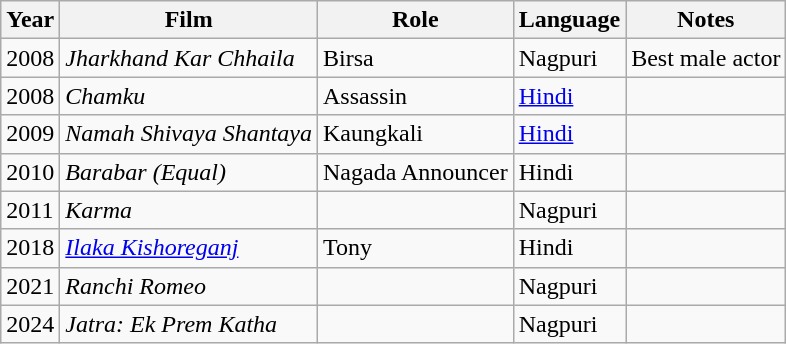<table class="wikitable sortable">
<tr>
<th scope="col">Year</th>
<th scope="col">Film</th>
<th scope="col">Role</th>
<th scope="col">Language</th>
<th scope="col">Notes</th>
</tr>
<tr>
<td>2008</td>
<td><em>Jharkhand Kar Chhaila</em></td>
<td>Birsa</td>
<td>Nagpuri</td>
<td>Best male actor</td>
</tr>
<tr>
<td rowspan="">2008</td>
<td><em>Chamku</em></td>
<td>Assassin</td>
<td><a href='#'>Hindi</a></td>
<td></td>
</tr>
<tr>
<td>2009</td>
<td><em>Namah Shivaya Shantaya</em></td>
<td>Kaungkali</td>
<td><a href='#'>Hindi</a></td>
<td></td>
</tr>
<tr>
<td>2010</td>
<td><em>Barabar (Equal)</em></td>
<td>Nagada Announcer</td>
<td>Hindi</td>
<td></td>
</tr>
<tr>
<td>2011</td>
<td><em>Karma</em></td>
<td></td>
<td>Nagpuri</td>
<td></td>
</tr>
<tr>
<td>2018</td>
<td><em><a href='#'>Ilaka Kishoreganj</a></em></td>
<td>Tony</td>
<td>Hindi</td>
<td></td>
</tr>
<tr>
<td>2021</td>
<td><em>Ranchi Romeo</em></td>
<td></td>
<td>Nagpuri</td>
<td></td>
</tr>
<tr>
<td>2024</td>
<td><em>Jatra: Ek Prem Katha</em></td>
<td></td>
<td>Nagpuri</td>
<td></td>
</tr>
</table>
